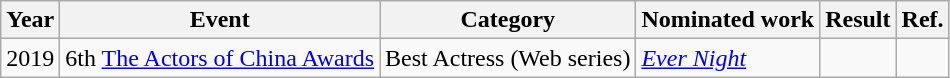<table class="wikitable">
<tr>
<th>Year</th>
<th>Event</th>
<th>Category</th>
<th>Nominated work</th>
<th>Result</th>
<th>Ref.</th>
</tr>
<tr>
<td>2019</td>
<td>6th <a href='#'>The Actors of China Awards</a></td>
<td>Best Actress (Web series)</td>
<td><em><a href='#'>Ever Night</a></em></td>
<td></td>
<td></td>
</tr>
</table>
